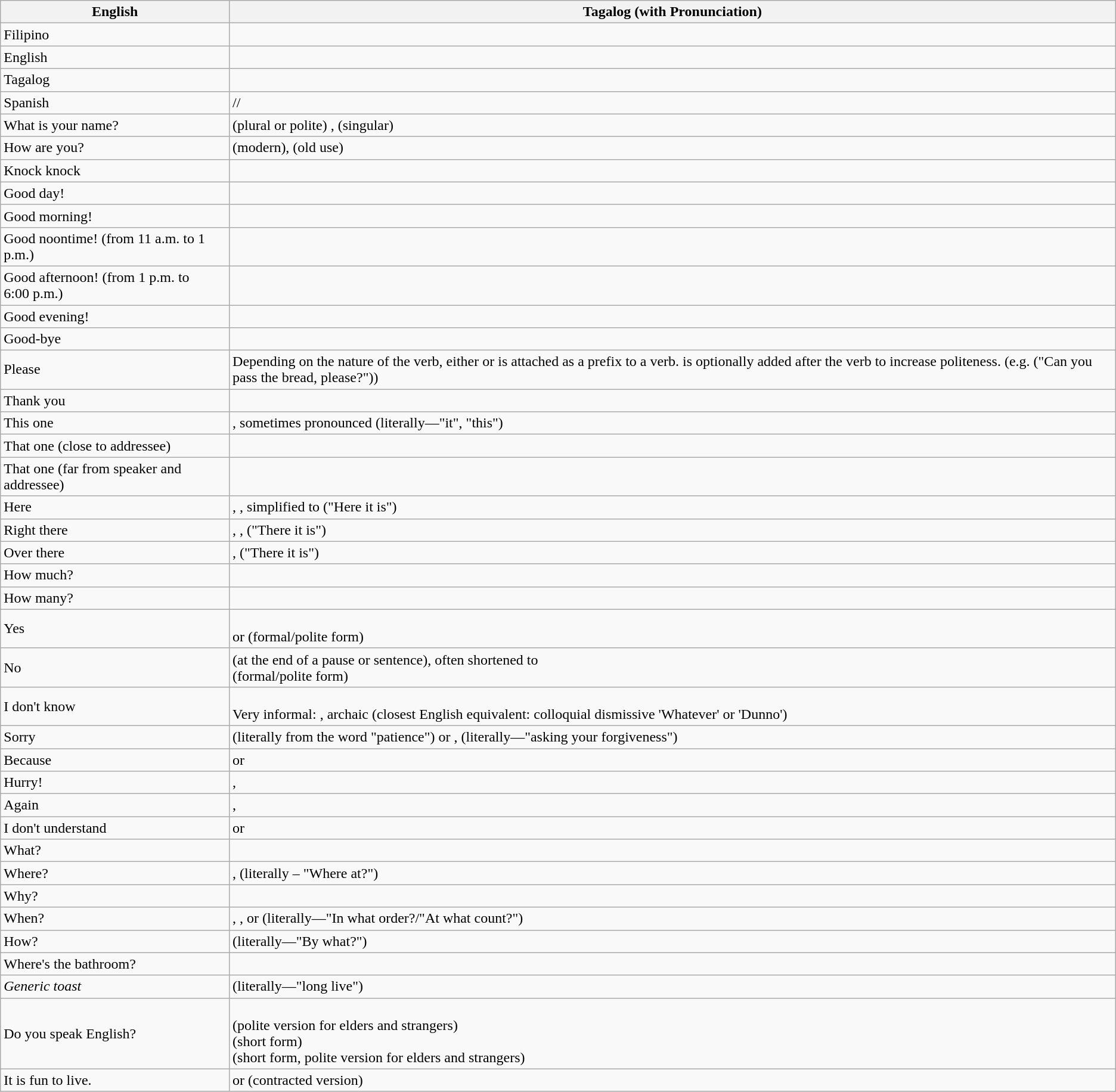<table class="wikitable sortable">
<tr>
<th scope="col">English</th>
<th scope="col">Tagalog (with Pronunciation)</th>
</tr>
<tr>
<td>Filipino</td>
<td> </td>
</tr>
<tr>
<td>English</td>
<td> </td>
</tr>
<tr>
<td>Tagalog</td>
<td> </td>
</tr>
<tr>
<td>Spanish</td>
<td>// </td>
</tr>
<tr>
<td>What is your name?</td>
<td> (plural or polite) ,  (singular) </td>
</tr>
<tr>
<td>How are you?</td>
<td>  (modern),  (old use) </td>
</tr>
<tr>
<td>Knock knock</td>
<td> </td>
</tr>
<tr>
<td>Good day!</td>
<td> </td>
</tr>
<tr>
<td>Good morning!</td>
<td> </td>
</tr>
<tr>
<td>Good noontime! (from 11 a.m. to 1 p.m.)</td>
<td> </td>
</tr>
<tr>
<td>Good afternoon! (from 1 p.m. to 6:00 p.m.)</td>
<td> </td>
</tr>
<tr>
<td>Good evening!</td>
<td> </td>
</tr>
<tr>
<td>Good-bye</td>
<td> </td>
</tr>
<tr>
<td>Please</td>
<td>Depending on the nature of the verb, either   or   is attached as a prefix to a verb.   is optionally added after the verb to increase politeness. (e.g.  ("Can you pass the bread, please?"))</td>
</tr>
<tr>
<td>Thank you</td>
<td> </td>
</tr>
<tr>
<td>This one</td>
<td> , sometimes pronounced  (literally—"it", "this")</td>
</tr>
<tr>
<td>That one (close to addressee)</td>
<td> </td>
</tr>
<tr>
<td>That one (far from speaker and addressee)</td>
<td> </td>
</tr>
<tr>
<td>Here</td>
<td> ,  , simplified to   ("Here it is")</td>
</tr>
<tr>
<td>Right there</td>
<td> ,  ,   ("There it is")</td>
</tr>
<tr>
<td>Over there</td>
<td> ,   ("There it is")</td>
</tr>
<tr>
<td>How much?</td>
<td> </td>
</tr>
<tr>
<td>How many?</td>
<td> </td>
</tr>
<tr>
<td>Yes</td>
<td> <br>  or   (formal/polite form)</td>
</tr>
<tr>
<td>No</td>
<td>  (at the end of a pause or sentence), often shortened to  <br>  (formal/polite form)</td>
</tr>
<tr>
<td>I don't know</td>
<td> <br>Very informal:  , archaic   (closest English equivalent: colloquial dismissive 'Whatever' or 'Dunno')</td>
</tr>
<tr>
<td>Sorry</td>
<td>  (literally from the word "patience") or  ,   (literally—"asking your forgiveness")</td>
</tr>
<tr>
<td>Because</td>
<td>  or  </td>
</tr>
<tr>
<td>Hurry!</td>
<td> ,  </td>
</tr>
<tr>
<td>Again</td>
<td> ,  </td>
</tr>
<tr>
<td>I don't understand</td>
<td>  or<br> </td>
</tr>
<tr>
<td>What?</td>
<td> </td>
</tr>
<tr>
<td>Where?</td>
<td> ,   (literally – "Where at?")</td>
</tr>
<tr>
<td>Why?</td>
<td> </td>
</tr>
<tr>
<td>When?</td>
<td> , , or  (literally—"In what order?/"At what count?")</td>
</tr>
<tr>
<td>How?</td>
<td>  (literally—"By what?")</td>
</tr>
<tr>
<td>Where's the bathroom?</td>
<td> </td>
</tr>
<tr>
<td><em>Generic toast</em></td>
<td>  (literally—"long live")</td>
</tr>
<tr>
<td>Do you speak English?</td>
<td> <br>  (polite version for elders and strangers)<br>
  (short form)<br>
  (short form, polite version for elders and strangers)</td>
</tr>
<tr>
<td>It is fun to live.</td>
<td>  or  (contracted version)</td>
</tr>
</table>
